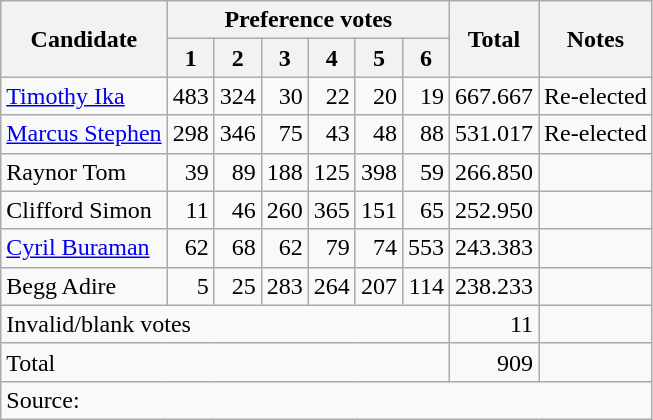<table class=wikitable style=text-align:right>
<tr>
<th rowspan=2>Candidate</th>
<th colspan=6>Preference votes</th>
<th rowspan=2>Total</th>
<th rowspan=2>Notes</th>
</tr>
<tr>
<th>1</th>
<th>2</th>
<th>3</th>
<th>4</th>
<th>5</th>
<th>6</th>
</tr>
<tr>
<td align=left><a href='#'>Timothy Ika</a></td>
<td>483</td>
<td>324</td>
<td>30</td>
<td>22</td>
<td>20</td>
<td>19</td>
<td>667.667</td>
<td align=left>Re-elected</td>
</tr>
<tr>
<td align=left><a href='#'>Marcus Stephen</a></td>
<td>298</td>
<td>346</td>
<td>75</td>
<td>43</td>
<td>48</td>
<td>88</td>
<td>531.017</td>
<td align=left>Re-elected</td>
</tr>
<tr>
<td align=left>Raynor Tom</td>
<td>39</td>
<td>89</td>
<td>188</td>
<td>125</td>
<td>398</td>
<td>59</td>
<td>266.850</td>
<td></td>
</tr>
<tr>
<td align=left>Clifford Simon</td>
<td>11</td>
<td>46</td>
<td>260</td>
<td>365</td>
<td>151</td>
<td>65</td>
<td>252.950</td>
<td></td>
</tr>
<tr>
<td align=left><a href='#'>Cyril Buraman</a></td>
<td>62</td>
<td>68</td>
<td>62</td>
<td>79</td>
<td>74</td>
<td>553</td>
<td>243.383</td>
<td></td>
</tr>
<tr>
<td align=left>Begg Adire</td>
<td>5</td>
<td>25</td>
<td>283</td>
<td>264</td>
<td>207</td>
<td>114</td>
<td>238.233</td>
<td></td>
</tr>
<tr>
<td align=left colspan=7>Invalid/blank votes</td>
<td>11</td>
<td></td>
</tr>
<tr>
<td align=left colspan=7>Total</td>
<td>909</td>
<td></td>
</tr>
<tr>
<td align=left colspan=9>Source: </td>
</tr>
</table>
